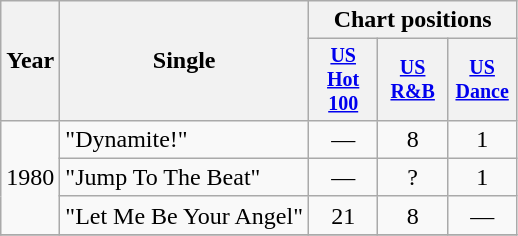<table class="wikitable" style="text-align:center;">
<tr>
<th rowspan="2">Year</th>
<th rowspan="2">Single</th>
<th colspan="3">Chart positions</th>
</tr>
<tr style="font-size:smaller;">
<th width="40"><a href='#'>US<br>Hot 100</a></th>
<th width="40"><a href='#'>US<br>R&B</a></th>
<th width="40"><a href='#'>US<br>Dance</a></th>
</tr>
<tr>
<td rowspan="3">1980</td>
<td align="left">"Dynamite!"</td>
<td>—</td>
<td>8</td>
<td>1</td>
</tr>
<tr>
<td align="left">"Jump To The Beat"</td>
<td>—</td>
<td>?</td>
<td>1</td>
</tr>
<tr>
<td align="left">"Let Me Be Your Angel"</td>
<td>21</td>
<td>8</td>
<td>—</td>
</tr>
<tr>
</tr>
</table>
